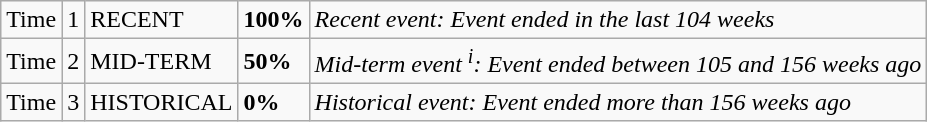<table class="wikitable">
<tr>
<td>Time</td>
<td>1</td>
<td>RECENT</td>
<td><strong>100%</strong></td>
<td><em>Recent event: Event ended in the last 104 weeks</em></td>
</tr>
<tr>
<td>Time</td>
<td>2</td>
<td>MID-TERM</td>
<td><strong>50%</strong></td>
<td><em>Mid-term event <sup>i</sup>: Event ended between 105 and 156 weeks ago</em></td>
</tr>
<tr>
<td>Time</td>
<td>3</td>
<td>HISTORICAL</td>
<td><strong>0%</strong></td>
<td><em>Historical event: Event ended more than 156 weeks ago</em></td>
</tr>
</table>
